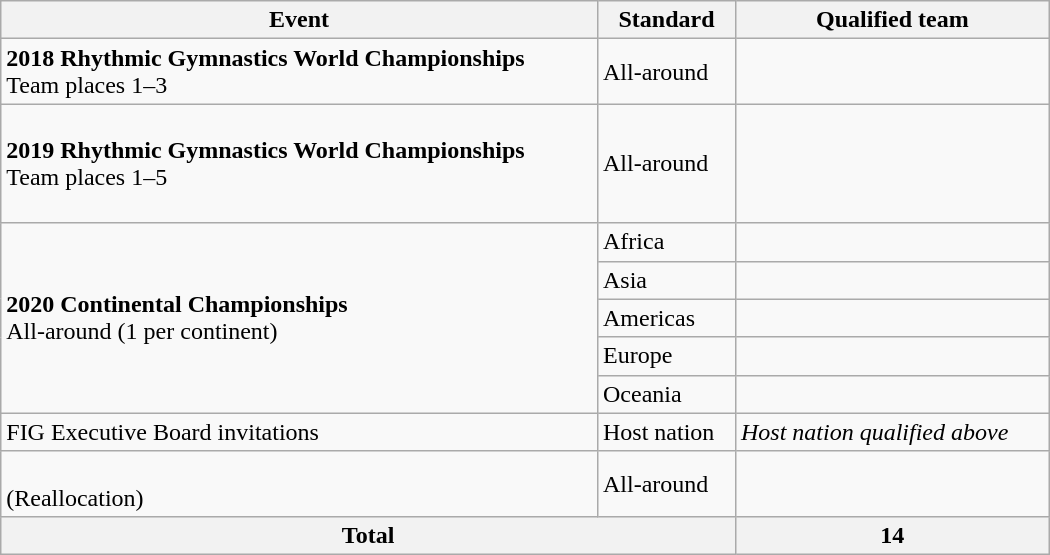<table class="wikitable" style="width:700px;">
<tr>
<th>Event</th>
<th>Standard</th>
<th>Qualified team</th>
</tr>
<tr>
<td><strong>2018 Rhythmic Gymnastics World Championships</strong><br>Team places 1–3</td>
<td>All-around</td>
<td> <br><br></td>
</tr>
<tr>
<td><strong>2019 Rhythmic Gymnastics World Championships</strong><br>Team places 1–5</td>
<td>All-around</td>
<td><br><br><br><br></td>
</tr>
<tr>
<td rowspan="5"><strong>2020 Continental Championships</strong><br>All-around (1 per continent)</td>
<td>Africa</td>
<td></td>
</tr>
<tr>
<td>Asia</td>
<td></td>
</tr>
<tr>
<td>Americas</td>
<td></td>
</tr>
<tr>
<td>Europe</td>
<td></td>
</tr>
<tr>
<td>Oceania</td>
<td></td>
</tr>
<tr>
<td>FIG Executive Board invitations</td>
<td>Host nation</td>
<td><em>Host nation qualified above</em></td>
</tr>
<tr>
<td><br>(Reallocation)</td>
<td>All-around</td>
<td></td>
</tr>
<tr>
<th colspan="2">Total</th>
<th>14</th>
</tr>
</table>
